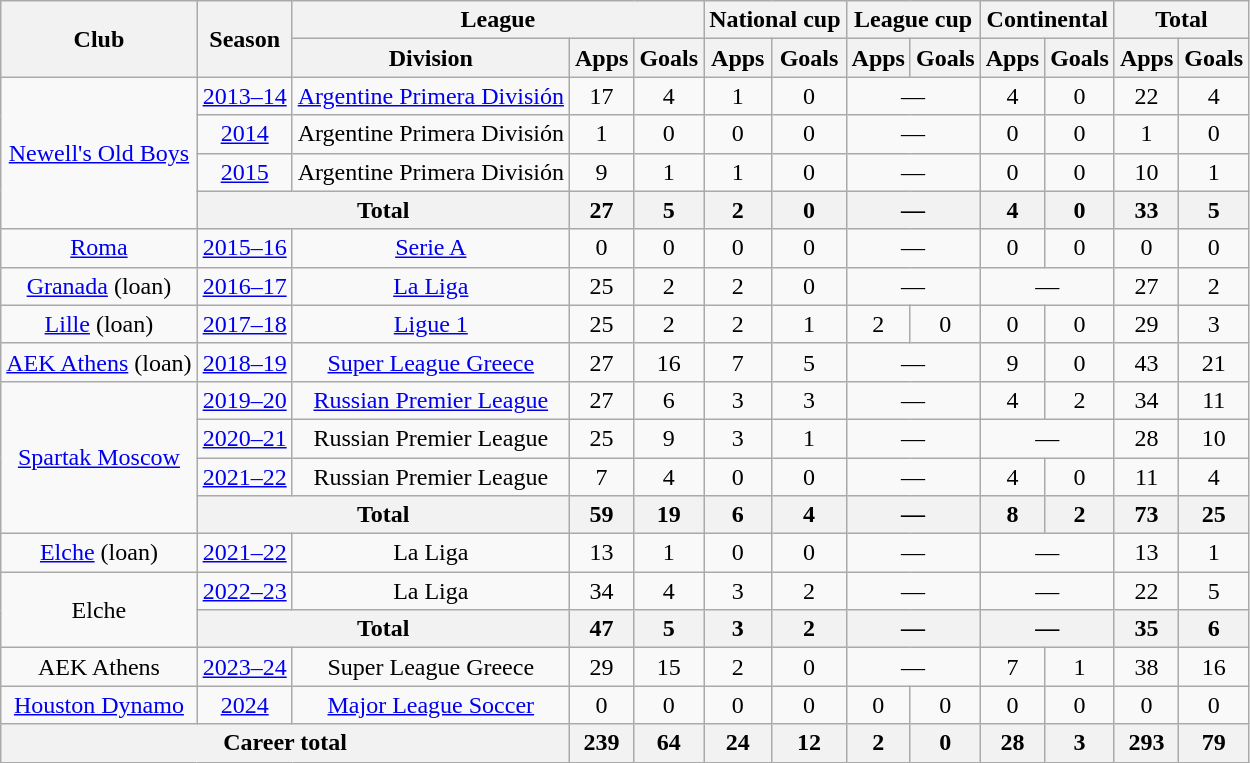<table class="wikitable" style="text-align:center">
<tr>
<th rowspan="2">Club</th>
<th rowspan="2">Season</th>
<th colspan="3">League</th>
<th colspan="2">National cup</th>
<th colspan="2">League cup</th>
<th colspan="2">Continental</th>
<th colspan="2">Total</th>
</tr>
<tr>
<th>Division</th>
<th>Apps</th>
<th>Goals</th>
<th>Apps</th>
<th>Goals</th>
<th>Apps</th>
<th>Goals</th>
<th>Apps</th>
<th>Goals</th>
<th>Apps</th>
<th>Goals</th>
</tr>
<tr>
<td rowspan="4"><a href='#'>Newell's Old Boys</a></td>
<td><a href='#'>2013–14</a></td>
<td><a href='#'>Argentine Primera División</a></td>
<td>17</td>
<td>4</td>
<td>1</td>
<td>0</td>
<td colspan="2">—</td>
<td>4</td>
<td>0</td>
<td>22</td>
<td>4</td>
</tr>
<tr>
<td><a href='#'>2014</a></td>
<td>Argentine Primera División</td>
<td>1</td>
<td>0</td>
<td>0</td>
<td>0</td>
<td colspan="2">—</td>
<td>0</td>
<td>0</td>
<td>1</td>
<td>0</td>
</tr>
<tr>
<td><a href='#'>2015</a></td>
<td>Argentine Primera División</td>
<td>9</td>
<td>1</td>
<td>1</td>
<td>0</td>
<td colspan="2">—</td>
<td>0</td>
<td>0</td>
<td>10</td>
<td>1</td>
</tr>
<tr>
<th colspan=2>Total</th>
<th>27</th>
<th>5</th>
<th>2</th>
<th>0</th>
<th colspan="2">—</th>
<th>4</th>
<th>0</th>
<th>33</th>
<th>5</th>
</tr>
<tr>
<td><a href='#'>Roma</a></td>
<td><a href='#'>2015–16</a></td>
<td><a href='#'>Serie A</a></td>
<td>0</td>
<td>0</td>
<td>0</td>
<td>0</td>
<td colspan="2">—</td>
<td>0</td>
<td>0</td>
<td>0</td>
<td>0</td>
</tr>
<tr>
<td><a href='#'>Granada</a> (loan)</td>
<td><a href='#'>2016–17</a></td>
<td><a href='#'>La Liga</a></td>
<td>25</td>
<td>2</td>
<td>2</td>
<td>0</td>
<td colspan="2">—</td>
<td colspan="2">—</td>
<td>27</td>
<td>2</td>
</tr>
<tr>
<td><a href='#'>Lille</a> (loan)</td>
<td><a href='#'>2017–18</a></td>
<td><a href='#'>Ligue 1</a></td>
<td>25</td>
<td>2</td>
<td>2</td>
<td>1</td>
<td>2</td>
<td>0</td>
<td>0</td>
<td>0</td>
<td>29</td>
<td>3</td>
</tr>
<tr>
<td><a href='#'>AEK Athens</a> (loan)</td>
<td><a href='#'>2018–19</a></td>
<td><a href='#'>Super League Greece</a></td>
<td>27</td>
<td>16</td>
<td>7</td>
<td>5</td>
<td colspan="2">—</td>
<td>9</td>
<td>0</td>
<td>43</td>
<td>21</td>
</tr>
<tr>
<td rowspan="4"><a href='#'>Spartak Moscow</a></td>
<td><a href='#'>2019–20</a></td>
<td><a href='#'>Russian Premier League</a></td>
<td>27</td>
<td>6</td>
<td>3</td>
<td>3</td>
<td colspan="2">—</td>
<td>4</td>
<td>2</td>
<td>34</td>
<td>11</td>
</tr>
<tr>
<td><a href='#'>2020–21</a></td>
<td>Russian Premier League</td>
<td>25</td>
<td>9</td>
<td>3</td>
<td>1</td>
<td colspan="2">—</td>
<td colspan="2">—</td>
<td>28</td>
<td>10</td>
</tr>
<tr>
<td><a href='#'>2021–22</a></td>
<td>Russian Premier League</td>
<td>7</td>
<td>4</td>
<td>0</td>
<td>0</td>
<td colspan="2">—</td>
<td>4</td>
<td>0</td>
<td>11</td>
<td>4</td>
</tr>
<tr>
<th colspan="2">Total</th>
<th>59</th>
<th>19</th>
<th>6</th>
<th>4</th>
<th colspan="2">—</th>
<th>8</th>
<th>2</th>
<th>73</th>
<th>25</th>
</tr>
<tr>
<td><a href='#'>Elche</a> (loan)</td>
<td><a href='#'>2021–22</a></td>
<td>La Liga</td>
<td>13</td>
<td>1</td>
<td>0</td>
<td>0</td>
<td colspan="2">—</td>
<td colspan="2">—</td>
<td>13</td>
<td>1</td>
</tr>
<tr>
<td rowspan="2">Elche</td>
<td><a href='#'>2022–23</a></td>
<td>La Liga</td>
<td>34</td>
<td>4</td>
<td>3</td>
<td>2</td>
<td colspan="2">—</td>
<td colspan="2">—</td>
<td>22</td>
<td>5</td>
</tr>
<tr>
<th colspan="2">Total</th>
<th>47</th>
<th>5</th>
<th>3</th>
<th>2</th>
<th colspan="2">—</th>
<th colspan="2">—</th>
<th>35</th>
<th>6</th>
</tr>
<tr>
<td>AEK Athens</td>
<td><a href='#'>2023–24</a></td>
<td>Super League Greece</td>
<td>29</td>
<td>15</td>
<td>2</td>
<td>0</td>
<td colspan="2">—</td>
<td>7</td>
<td>1</td>
<td>38</td>
<td>16</td>
</tr>
<tr>
<td><a href='#'>Houston Dynamo</a></td>
<td><a href='#'>2024</a></td>
<td><a href='#'>Major League Soccer</a></td>
<td>0</td>
<td>0</td>
<td>0</td>
<td>0</td>
<td>0</td>
<td>0</td>
<td>0</td>
<td>0</td>
<td>0</td>
<td>0</td>
</tr>
<tr>
<th colspan="3">Career total</th>
<th>239</th>
<th>64</th>
<th>24</th>
<th>12</th>
<th>2</th>
<th>0</th>
<th>28</th>
<th>3</th>
<th>293</th>
<th>79</th>
</tr>
</table>
